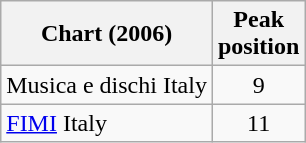<table class="wikitable">
<tr>
<th align="left">Chart (2006)</th>
<th style="text-align:center;">Peak<br>position</th>
</tr>
<tr>
<td>Musica e dischi Italy</td>
<td style="text-align:center;">9</td>
</tr>
<tr>
<td><a href='#'>FIMI</a> Italy</td>
<td style="text-align:center;">11</td>
</tr>
</table>
